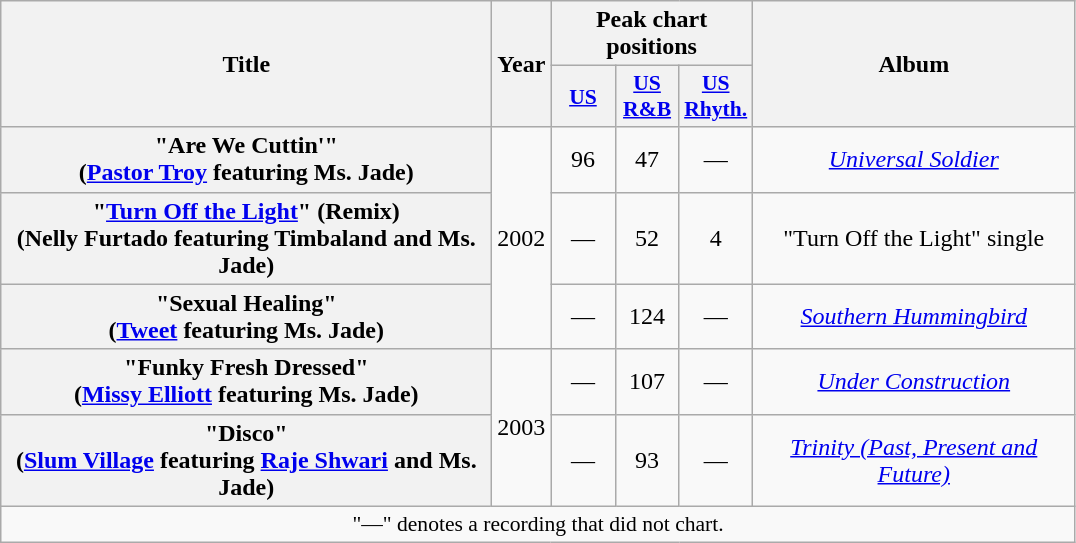<table class="wikitable plainrowheaders" style="text-align:center;">
<tr>
<th scope="col" rowspan="2" style="width:20em;">Title</th>
<th scope="col" rowspan="2" style="width:1em;">Year</th>
<th scope="col" colspan="3">Peak chart positions</th>
<th scope="col" rowspan="2" style="width:13em;">Album</th>
</tr>
<tr>
<th scope="col" style="width:2.5em;font-size:90%;"><a href='#'>US</a></th>
<th scope="col" style="width:2.5em;font-size:90%;"><a href='#'>US<br>R&B</a></th>
<th scope="col" style="width:2.5em;font-size:90%;"><a href='#'>US<br>Rhyth.</a></th>
</tr>
<tr>
<th scope="row">"Are We Cuttin'"<br><span>(<a href='#'>Pastor Troy</a> featuring Ms. Jade)</span></th>
<td rowspan="3">2002</td>
<td>96</td>
<td>47</td>
<td>—</td>
<td><em><a href='#'>Universal Soldier</a></em></td>
</tr>
<tr>
<th scope="row">"<a href='#'>Turn Off the Light</a>" (Remix)<br><span>(Nelly Furtado featuring Timbaland and Ms. Jade)</span></th>
<td>—</td>
<td>52</td>
<td>4</td>
<td>"Turn Off the Light" single</td>
</tr>
<tr>
<th scope="row">"Sexual Healing"<br><span>(<a href='#'>Tweet</a> featuring Ms. Jade)</span></th>
<td>—</td>
<td>124</td>
<td>—</td>
<td><em><a href='#'>Southern Hummingbird</a></em></td>
</tr>
<tr>
<th scope="row">"Funky Fresh Dressed"<br><span>(<a href='#'>Missy Elliott</a> featuring Ms. Jade)</span></th>
<td rowspan="2">2003</td>
<td>—</td>
<td>107</td>
<td>—</td>
<td><em><a href='#'>Under Construction</a></em></td>
</tr>
<tr>
<th scope="row">"Disco"<br><span>(<a href='#'>Slum Village</a> featuring <a href='#'>Raje Shwari</a> and Ms. Jade)</span></th>
<td>—</td>
<td>93</td>
<td>—</td>
<td><em><a href='#'>Trinity (Past, Present and Future)</a></em></td>
</tr>
<tr>
<td colspan="14" style="font-size:90%">"—" denotes a recording that did not chart.</td>
</tr>
</table>
